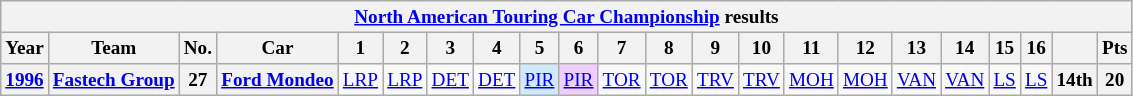<table class="wikitable" style="text-align:center; font-size:80%">
<tr>
<th colspan=45><a href='#'>North American Touring Car Championship</a> results</th>
</tr>
<tr>
<th>Year</th>
<th>Team</th>
<th>No.</th>
<th>Car</th>
<th>1</th>
<th>2</th>
<th>3</th>
<th>4</th>
<th>5</th>
<th>6</th>
<th>7</th>
<th>8</th>
<th>9</th>
<th>10</th>
<th>11</th>
<th>12</th>
<th>13</th>
<th>14</th>
<th>15</th>
<th>16</th>
<th></th>
<th>Pts</th>
</tr>
<tr>
<th><a href='#'>1996</a></th>
<th><a href='#'>Fastech Group</a></th>
<th>27</th>
<th><a href='#'>Ford Mondeo</a></th>
<td><a href='#'>LRP</a></td>
<td><a href='#'>LRP</a></td>
<td><a href='#'>DET</a></td>
<td><a href='#'>DET</a></td>
<td style="background:#CFEAFF;"><a href='#'>PIR</a><br></td>
<td style="background:#EFCFFF;"><a href='#'>PIR</a><br></td>
<td><a href='#'>TOR</a></td>
<td><a href='#'>TOR</a></td>
<td><a href='#'>TRV</a></td>
<td><a href='#'>TRV</a></td>
<td><a href='#'>MOH</a></td>
<td><a href='#'>MOH</a></td>
<td><a href='#'>VAN</a></td>
<td><a href='#'>VAN</a></td>
<td><a href='#'>LS</a></td>
<td><a href='#'>LS</a></td>
<th>14th</th>
<th>20</th>
</tr>
</table>
